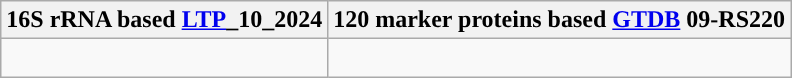<table class="wikitable">
<tr>
<th colspan=1>16S rRNA based <a href='#'>LTP</a>_10_2024</th>
<th colspan=1>120 marker proteins based <a href='#'>GTDB</a> 09-RS220</th>
</tr>
<tr>
<td style="vertical-align:top"><br></td>
<td><br></td>
</tr>
</table>
